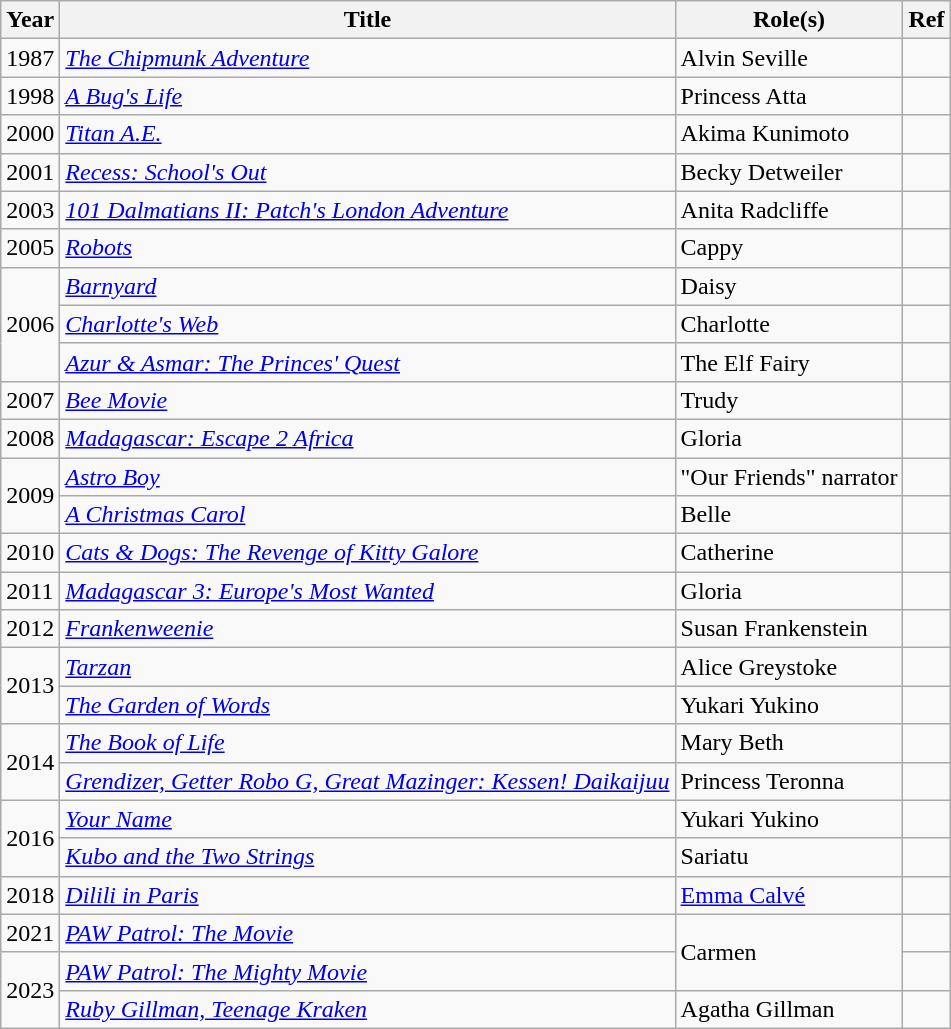<table class="wikitable plainrowheaders sortable">
<tr>
<th scope="col">Year</th>
<th scope="col">Title</th>
<th scope="col">Role(s)</th>
<th scope="col" class="unsortable">Ref</th>
</tr>
<tr>
<td>1987</td>
<td><em><a href='#'>The Chipmunk Adventure</a></em></td>
<td>Alvin Seville</td>
<td></td>
</tr>
<tr>
<td>1998</td>
<td><em><a href='#'>A Bug's Life</a></em></td>
<td>Princess Atta</td>
<td></td>
</tr>
<tr>
<td>2000</td>
<td><em><a href='#'>Titan A.E.</a></em></td>
<td>Akima Kunimoto</td>
<td></td>
</tr>
<tr>
<td>2001</td>
<td><em><a href='#'>Recess: School's Out</a></em></td>
<td>Becky Detweiler</td>
<td></td>
</tr>
<tr>
<td>2003</td>
<td><em><a href='#'>101 Dalmatians II: Patch's London Adventure</a></em></td>
<td>Anita Radcliffe</td>
<td></td>
</tr>
<tr>
<td>2005</td>
<td><em><a href='#'>Robots</a></em></td>
<td>Cappy</td>
<td></td>
</tr>
<tr>
<td rowspan=3>2006</td>
<td><em><a href='#'>Barnyard</a></em></td>
<td>Daisy</td>
<td></td>
</tr>
<tr>
<td><em><a href='#'>Charlotte's Web</a></em></td>
<td>Charlotte</td>
<td></td>
</tr>
<tr>
<td><em><a href='#'>Azur & Asmar: The Princes' Quest</a></em></td>
<td>The Elf Fairy</td>
<td></td>
</tr>
<tr>
<td>2007</td>
<td><em><a href='#'>Bee Movie</a></em></td>
<td>Trudy</td>
<td></td>
</tr>
<tr>
<td>2008</td>
<td><em><a href='#'>Madagascar: Escape 2 Africa</a></em></td>
<td>Gloria</td>
<td></td>
</tr>
<tr>
<td rowspan=2>2009</td>
<td><em><a href='#'>Astro Boy</a></em></td>
<td>"Our Friends" narrator</td>
<td></td>
</tr>
<tr>
<td><em><a href='#'>A Christmas Carol</a></em></td>
<td>Belle</td>
<td></td>
</tr>
<tr>
<td>2010</td>
<td><em><a href='#'>Cats & Dogs: The Revenge of Kitty Galore</a></em></td>
<td>Catherine</td>
<td></td>
</tr>
<tr>
<td>2011</td>
<td><em><a href='#'>Madagascar 3: Europe's Most Wanted</a></em></td>
<td>Gloria</td>
<td></td>
</tr>
<tr>
<td>2012</td>
<td><em><a href='#'>Frankenweenie</a></em></td>
<td>Susan Frankenstein</td>
<td></td>
</tr>
<tr>
<td rowspan=2>2013</td>
<td><em><a href='#'>Tarzan</a></em></td>
<td>Alice Greystoke</td>
<td></td>
</tr>
<tr>
<td><em><a href='#'>The Garden of Words</a></em></td>
<td>Yukari Yukino</td>
<td></td>
</tr>
<tr>
<td rowspan=2>2014</td>
<td><em><a href='#'>The Book of Life</a></em></td>
<td>Mary Beth</td>
<td></td>
</tr>
<tr>
<td><em><a href='#'>Grendizer, Getter Robo G, Great Mazinger: Kessen! Daikaijuu</a></em></td>
<td>Princess Teronna</td>
<td></td>
</tr>
<tr>
<td rowspan=2>2016</td>
<td><em><a href='#'>Your Name</a></em></td>
<td>Yukari Yukino</td>
<td></td>
</tr>
<tr>
<td><em><a href='#'>Kubo and the Two Strings</a></em></td>
<td>Sariatu</td>
<td></td>
</tr>
<tr>
<td>2018</td>
<td><em><a href='#'>Dilili in Paris</a></em></td>
<td><a href='#'>Emma Calvé</a></td>
<td></td>
</tr>
<tr>
<td>2021</td>
<td><em><a href='#'>PAW Patrol: The Movie</a></em></td>
<td rowspan=2>Carmen</td>
<td></td>
</tr>
<tr>
<td rowspan=2>2023</td>
<td><em><a href='#'>PAW Patrol: The Mighty Movie</a></em></td>
<td></td>
</tr>
<tr>
<td><em><a href='#'>Ruby Gillman, Teenage Kraken</a></em></td>
<td>Agatha Gillman</td>
<td></td>
</tr>
</table>
